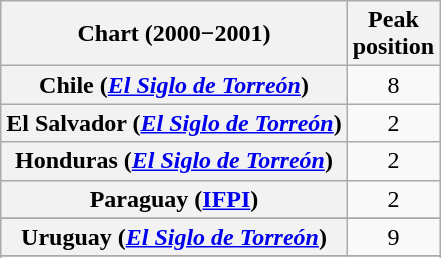<table class="wikitable sortable plainrowheaders">
<tr>
<th>Chart (2000−2001)</th>
<th>Peak<br>position</th>
</tr>
<tr>
<th scope="row">Chile (<em><a href='#'>El Siglo de Torreón</a></em>)</th>
<td align="center">8</td>
</tr>
<tr>
<th scope="row">El Salvador (<em><a href='#'>El Siglo de Torreón</a></em>)</th>
<td align="center">2</td>
</tr>
<tr>
<th scope="row">Honduras (<em><a href='#'>El Siglo de Torreón</a></em>)</th>
<td align="center">2</td>
</tr>
<tr>
<th scope="row">Paraguay (<a href='#'>IFPI</a>)</th>
<td align="center">2</td>
</tr>
<tr>
</tr>
<tr>
<th scope="row">Uruguay (<em><a href='#'>El Siglo de Torreón</a></em>)</th>
<td align="center">9</td>
</tr>
<tr>
</tr>
<tr>
</tr>
</table>
